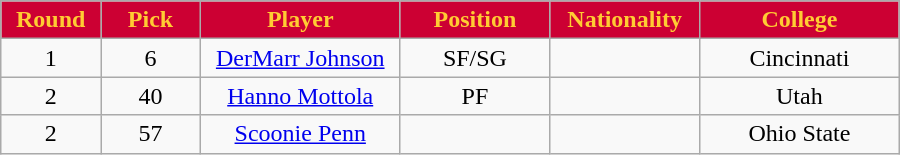<table class="wikitable sortable sortable">
<tr>
<th style="background:#C03; color:#FC3" width="10%">Round</th>
<th style="background:#C03; color:#FC3" width="10%">Pick</th>
<th style="background:#C03; color:#FC3" width="20%">Player</th>
<th style="background:#C03; color:#FC3" width="15%">Position</th>
<th style="background:#C03; color:#FC3" width="15%">Nationality</th>
<th style="background:#C03; color:#FC3" width="20%">College</th>
</tr>
<tr style="text-align: center">
<td>1</td>
<td>6</td>
<td><a href='#'>DerMarr Johnson</a></td>
<td>SF/SG</td>
<td></td>
<td>Cincinnati</td>
</tr>
<tr style="text-align: center">
<td>2</td>
<td>40</td>
<td><a href='#'>Hanno Mottola</a></td>
<td>PF</td>
<td></td>
<td>Utah</td>
</tr>
<tr style="text-align: center">
<td>2</td>
<td>57</td>
<td><a href='#'>Scoonie Penn</a></td>
<td></td>
<td></td>
<td>Ohio State</td>
</tr>
</table>
